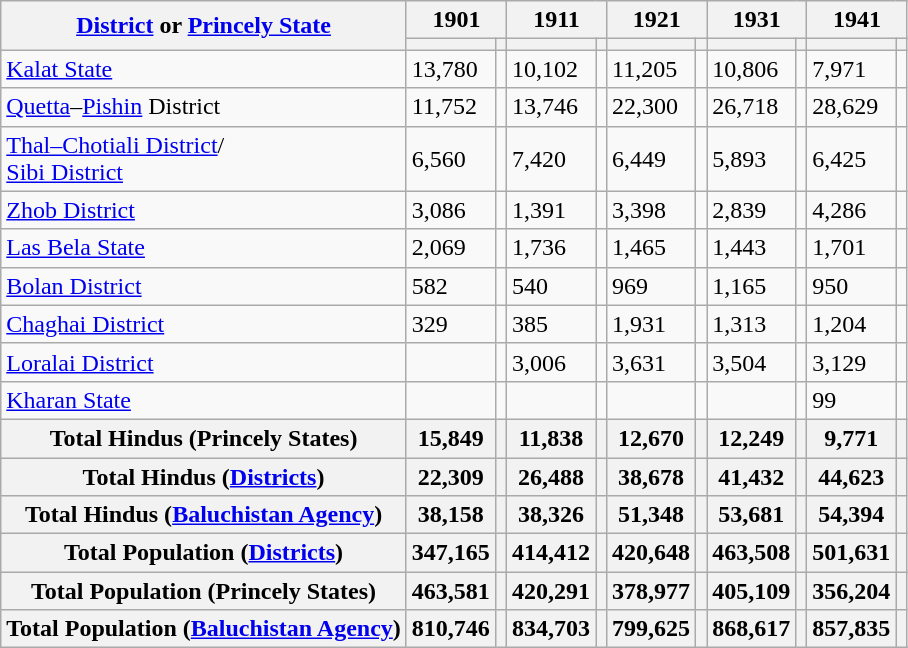<table class="wikitable sortable">
<tr>
<th rowspan="2"><a href='#'>District</a> or <a href='#'>Princely State</a></th>
<th colspan="2">1901</th>
<th colspan="2">1911</th>
<th colspan="2">1921</th>
<th colspan="2">1931</th>
<th colspan="2">1941</th>
</tr>
<tr>
<th><a href='#'></a></th>
<th></th>
<th></th>
<th></th>
<th></th>
<th></th>
<th></th>
<th></th>
<th></th>
<th></th>
</tr>
<tr>
<td><a href='#'>Kalat State</a></td>
<td>13,780</td>
<td></td>
<td>10,102</td>
<td></td>
<td>11,205</td>
<td></td>
<td>10,806</td>
<td></td>
<td>7,971</td>
<td></td>
</tr>
<tr>
<td><a href='#'>Quetta</a>–<a href='#'>Pishin</a> District</td>
<td>11,752</td>
<td></td>
<td>13,746</td>
<td></td>
<td>22,300</td>
<td></td>
<td>26,718</td>
<td></td>
<td>28,629</td>
<td></td>
</tr>
<tr>
<td><a href='#'>Thal–Chotiali District</a>/<br><a href='#'>Sibi District</a></td>
<td>6,560</td>
<td></td>
<td>7,420</td>
<td></td>
<td>6,449</td>
<td></td>
<td>5,893</td>
<td></td>
<td>6,425</td>
<td></td>
</tr>
<tr>
<td><a href='#'>Zhob District</a></td>
<td>3,086</td>
<td></td>
<td>1,391</td>
<td></td>
<td>3,398</td>
<td></td>
<td>2,839</td>
<td></td>
<td>4,286</td>
<td></td>
</tr>
<tr>
<td><a href='#'>Las Bela State</a></td>
<td>2,069</td>
<td></td>
<td>1,736</td>
<td></td>
<td>1,465</td>
<td></td>
<td>1,443</td>
<td></td>
<td>1,701</td>
<td></td>
</tr>
<tr>
<td><a href='#'>Bolan District</a></td>
<td>582</td>
<td></td>
<td>540</td>
<td></td>
<td>969</td>
<td></td>
<td>1,165</td>
<td></td>
<td>950</td>
<td></td>
</tr>
<tr>
<td><a href='#'>Chaghai District</a></td>
<td>329</td>
<td></td>
<td>385</td>
<td></td>
<td>1,931</td>
<td></td>
<td>1,313</td>
<td></td>
<td>1,204</td>
<td></td>
</tr>
<tr>
<td><a href='#'>Loralai District</a></td>
<td></td>
<td></td>
<td>3,006</td>
<td></td>
<td>3,631</td>
<td></td>
<td>3,504</td>
<td></td>
<td>3,129</td>
<td></td>
</tr>
<tr>
<td><a href='#'>Kharan State</a></td>
<td></td>
<td></td>
<td></td>
<td></td>
<td></td>
<td></td>
<td></td>
<td></td>
<td>99</td>
<td></td>
</tr>
<tr>
<th>Total Hindus (Princely States)</th>
<th>15,849</th>
<th></th>
<th>11,838</th>
<th></th>
<th>12,670</th>
<th></th>
<th>12,249</th>
<th></th>
<th>9,771</th>
<th></th>
</tr>
<tr class="sortbottom">
<th>Total Hindus (<a href='#'>Districts</a>)</th>
<th>22,309</th>
<th></th>
<th>26,488</th>
<th></th>
<th>38,678</th>
<th></th>
<th>41,432</th>
<th></th>
<th>44,623</th>
<th></th>
</tr>
<tr class="sortbottom">
<th>Total Hindus (<a href='#'>Baluchistan Agency</a>)</th>
<th>38,158</th>
<th></th>
<th>38,326</th>
<th></th>
<th>51,348</th>
<th></th>
<th>53,681</th>
<th></th>
<th>54,394</th>
<th></th>
</tr>
<tr class="sortbottom">
<th>Total Population (<a href='#'>Districts</a>)</th>
<th>347,165</th>
<th></th>
<th>414,412</th>
<th></th>
<th>420,648</th>
<th></th>
<th>463,508</th>
<th></th>
<th>501,631</th>
<th></th>
</tr>
<tr class="sortbottom">
<th>Total Population (Princely States)</th>
<th>463,581</th>
<th></th>
<th>420,291</th>
<th></th>
<th>378,977</th>
<th></th>
<th>405,109</th>
<th></th>
<th>356,204</th>
<th></th>
</tr>
<tr class="sortbottom">
<th>Total Population (<a href='#'>Baluchistan Agency</a>)</th>
<th>810,746</th>
<th></th>
<th>834,703</th>
<th></th>
<th>799,625</th>
<th></th>
<th>868,617</th>
<th></th>
<th>857,835</th>
<th></th>
</tr>
</table>
